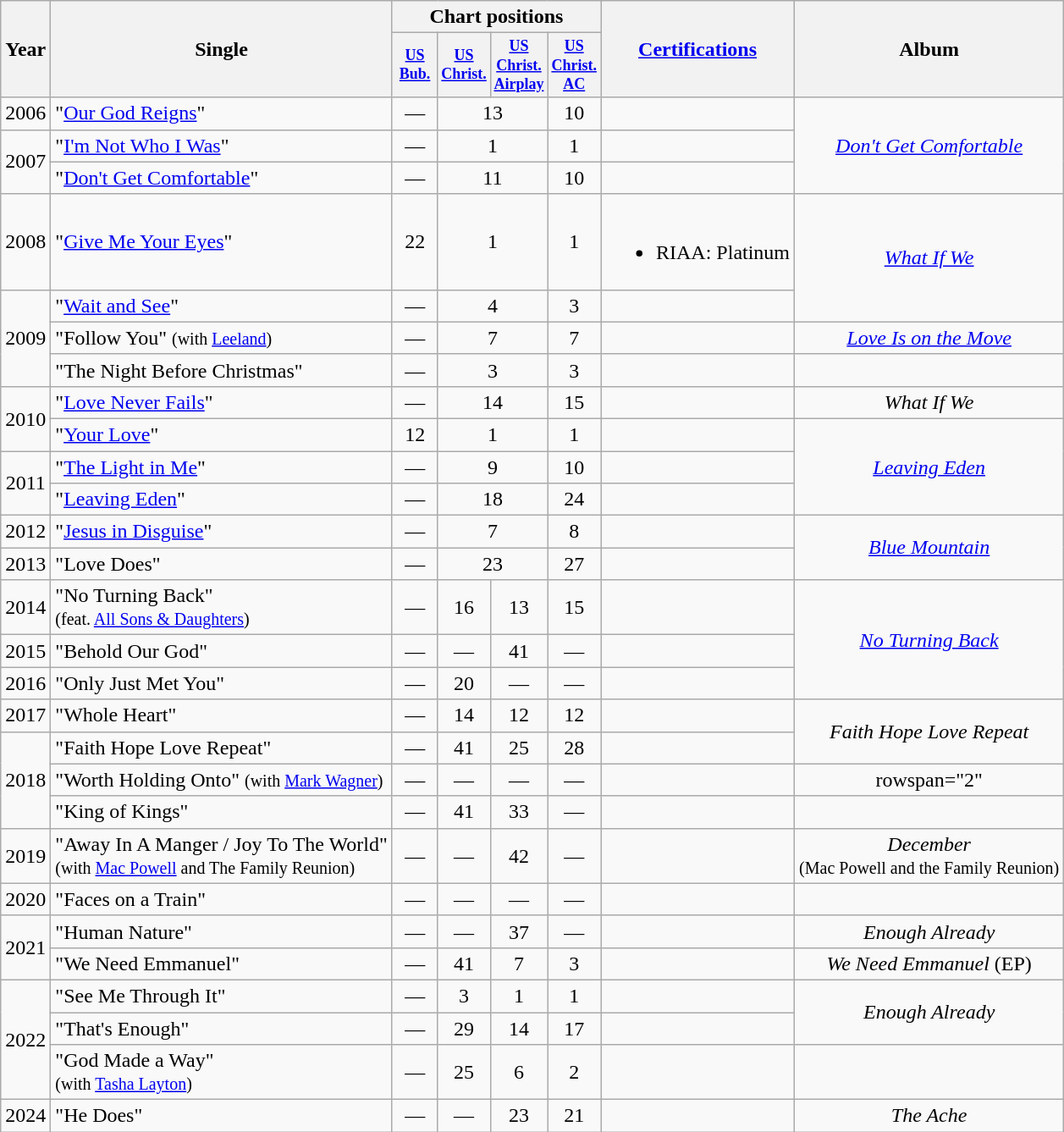<table class="wikitable" style="text-align:center;">
<tr>
<th rowspan="2">Year</th>
<th rowspan="2">Single</th>
<th colspan="4">Chart positions</th>
<th scope="col" rowspan="2"><a href='#'>Certifications</a></th>
<th rowspan="2">Album</th>
</tr>
<tr style="font-size:smaller;">
<th scope="col" style="width:2.5em;font-size:90%;"><a href='#'>US<br>Bub.</a><br></th>
<th scope="col" style="width:2.5em;font-size:90%;"><a href='#'>US<br>Christ.</a><br></th>
<th style="width:3em; font-size:90%"><a href='#'>US<br>Christ.<br>Airplay</a><br></th>
<th style="width:3em; font-size:90%"><a href='#'>US<br>Christ.<br>AC</a><br></th>
</tr>
<tr>
<td>2006</td>
<td style="text-align:left;">"<a href='#'>Our God Reigns</a>"</td>
<td>—</td>
<td colspan="2">13</td>
<td>10</td>
<td></td>
<td rowspan="3"><em><a href='#'>Don't Get Comfortable</a></em></td>
</tr>
<tr>
<td rowspan="2">2007</td>
<td style="text-align:left;">"<a href='#'>I'm Not Who I Was</a>"</td>
<td>—</td>
<td colspan="2">1</td>
<td>1</td>
<td></td>
</tr>
<tr>
<td style="text-align:left;">"<a href='#'>Don't Get Comfortable</a>"</td>
<td>—</td>
<td colspan="2">11</td>
<td>10</td>
<td></td>
</tr>
<tr>
<td>2008</td>
<td style="text-align:left;">"<a href='#'>Give Me Your Eyes</a>"</td>
<td>22</td>
<td colspan="2">1</td>
<td>1</td>
<td><br><ul><li>RIAA: Platinum</li></ul></td>
<td rowspan="2"><em><a href='#'>What If We</a></em></td>
</tr>
<tr>
<td rowspan="3">2009</td>
<td style="text-align:left;">"<a href='#'>Wait and See</a>"</td>
<td>—</td>
<td colspan="2">4</td>
<td>3</td>
<td></td>
</tr>
<tr>
<td style="text-align:left;">"Follow You" <small>(with <a href='#'>Leeland</a>)</small></td>
<td>—</td>
<td colspan="2">7</td>
<td>7</td>
<td></td>
<td><em><a href='#'>Love Is on the Move</a></em></td>
</tr>
<tr>
<td style="text-align:left;">"The Night Before Christmas"</td>
<td>—</td>
<td colspan="2">3</td>
<td>3</td>
<td></td>
<td></td>
</tr>
<tr>
<td rowspan="2">2010</td>
<td style="text-align:left;">"<a href='#'>Love Never Fails</a>"</td>
<td>—</td>
<td colspan="2">14</td>
<td>15</td>
<td></td>
<td><em>What If We</em></td>
</tr>
<tr>
<td style="text-align:left;">"<a href='#'>Your Love</a>"</td>
<td>12</td>
<td colspan="2">1</td>
<td>1</td>
<td></td>
<td rowspan="3"><em><a href='#'>Leaving Eden</a></em></td>
</tr>
<tr>
<td rowspan="2">2011</td>
<td style="text-align:left;">"<a href='#'>The Light in Me</a>"</td>
<td>—</td>
<td colspan="2">9</td>
<td>10</td>
<td></td>
</tr>
<tr>
<td style="text-align:left;">"<a href='#'>Leaving Eden</a>"</td>
<td>—</td>
<td colspan="2">18</td>
<td>24</td>
<td></td>
</tr>
<tr>
<td>2012</td>
<td style="text-align:left;">"<a href='#'>Jesus in Disguise</a>"</td>
<td>—</td>
<td colspan="2">7</td>
<td>8</td>
<td></td>
<td rowspan="2"><em><a href='#'>Blue Mountain</a></em></td>
</tr>
<tr>
<td>2013</td>
<td style="text-align:left;">"Love Does"</td>
<td>—</td>
<td colspan="2">23</td>
<td>27</td>
<td></td>
</tr>
<tr>
<td>2014</td>
<td style="text-align:left;">"No Turning Back"<br><small>(feat. <a href='#'>All Sons & Daughters</a>)</small></td>
<td>—</td>
<td>16</td>
<td>13</td>
<td>15</td>
<td></td>
<td rowspan="3"><em><a href='#'>No Turning Back</a></em></td>
</tr>
<tr>
<td>2015</td>
<td style="text-align:left;">"Behold Our God"</td>
<td>—</td>
<td>—</td>
<td>41</td>
<td>—</td>
<td></td>
</tr>
<tr>
<td>2016</td>
<td style="text-align:left;">"Only Just Met You"</td>
<td>—</td>
<td>20</td>
<td>—</td>
<td>—</td>
<td></td>
</tr>
<tr>
<td>2017</td>
<td style="text-align:left;">"Whole Heart"</td>
<td>—</td>
<td>14</td>
<td>12</td>
<td>12</td>
<td></td>
<td rowspan="2"><em>Faith Hope Love Repeat</em></td>
</tr>
<tr>
<td rowspan="3">2018</td>
<td style="text-align:left;">"Faith Hope Love Repeat"</td>
<td>—</td>
<td>41</td>
<td>25</td>
<td>28</td>
<td></td>
</tr>
<tr>
<td style="text-align:left;">"Worth Holding Onto" <small>(with <a href='#'>Mark Wagner</a>)</small></td>
<td>—</td>
<td>—</td>
<td>—</td>
<td>—</td>
<td></td>
<td>rowspan="2" </td>
</tr>
<tr>
<td style="text-align:left;">"King of Kings"</td>
<td>—</td>
<td>41</td>
<td>33</td>
<td>—</td>
<td></td>
</tr>
<tr>
<td>2019</td>
<td style="text-align:left;">"Away In A Manger / Joy To The World"<br><small>(with <a href='#'>Mac Powell</a> and The Family Reunion)</small></td>
<td>—</td>
<td>—</td>
<td>42</td>
<td>—</td>
<td></td>
<td><em>December</em><br><small>(Mac Powell and the Family Reunion)</small></td>
</tr>
<tr>
<td>2020</td>
<td style="text-align:left;">"Faces on a Train"</td>
<td>—</td>
<td>—</td>
<td>—</td>
<td>—</td>
<td></td>
<td></td>
</tr>
<tr>
<td rowspan="2">2021</td>
<td style="text-align:left;">"Human Nature"</td>
<td>—</td>
<td>—</td>
<td>37</td>
<td>—</td>
<td></td>
<td><em>Enough Already</em></td>
</tr>
<tr>
<td style="text-align:left;">"We Need Emmanuel"</td>
<td>—</td>
<td>41</td>
<td>7</td>
<td>3</td>
<td></td>
<td><em>We Need Emmanuel</em> (EP)</td>
</tr>
<tr>
<td rowspan="3">2022</td>
<td style="text-align:left;">"See Me Through It"</td>
<td>—</td>
<td>3</td>
<td>1</td>
<td>1</td>
<td></td>
<td rowspan="2"><em>Enough Already</em></td>
</tr>
<tr>
<td style="text-align:left;">"That's Enough"</td>
<td>—</td>
<td>29</td>
<td>14</td>
<td>17</td>
<td></td>
</tr>
<tr>
<td align="left">"God Made a Way"<br><small>(with <a href='#'>Tasha Layton</a>)</small></td>
<td>—</td>
<td>25</td>
<td>6</td>
<td>2</td>
<td></td>
<td></td>
</tr>
<tr>
<td>2024</td>
<td style="text-align:left;">"He Does"</td>
<td>—</td>
<td>—</td>
<td>23</td>
<td>21</td>
<td></td>
<td><em>The Ache</em></td>
</tr>
</table>
